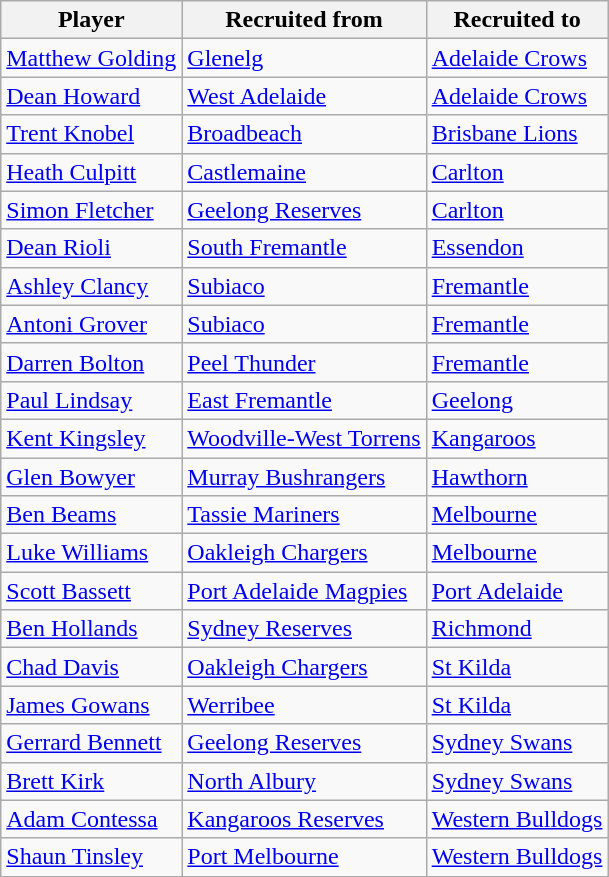<table class="wikitable sortable">
<tr>
<th>Player</th>
<th>Recruited from</th>
<th>Recruited to</th>
</tr>
<tr>
<td><a href='#'>Matthew Golding</a></td>
<td><a href='#'>Glenelg</a></td>
<td><a href='#'>Adelaide Crows</a></td>
</tr>
<tr>
<td><a href='#'>Dean Howard</a></td>
<td><a href='#'>West Adelaide</a></td>
<td><a href='#'>Adelaide Crows</a></td>
</tr>
<tr>
<td><a href='#'>Trent Knobel</a></td>
<td><a href='#'>Broadbeach</a></td>
<td><a href='#'>Brisbane Lions</a></td>
</tr>
<tr>
<td><a href='#'>Heath Culpitt</a></td>
<td><a href='#'>Castlemaine</a></td>
<td><a href='#'>Carlton</a></td>
</tr>
<tr>
<td><a href='#'>Simon Fletcher</a></td>
<td><a href='#'>Geelong Reserves</a></td>
<td><a href='#'>Carlton</a></td>
</tr>
<tr>
<td><a href='#'>Dean Rioli</a></td>
<td><a href='#'>South Fremantle</a></td>
<td><a href='#'>Essendon</a></td>
</tr>
<tr>
<td><a href='#'>Ashley Clancy</a></td>
<td><a href='#'>Subiaco</a></td>
<td><a href='#'>Fremantle</a></td>
</tr>
<tr>
<td><a href='#'>Antoni Grover</a></td>
<td><a href='#'>Subiaco</a></td>
<td><a href='#'>Fremantle</a></td>
</tr>
<tr>
<td><a href='#'>Darren Bolton</a></td>
<td><a href='#'>Peel Thunder</a></td>
<td><a href='#'>Fremantle</a></td>
</tr>
<tr>
<td><a href='#'>Paul Lindsay</a></td>
<td><a href='#'>East Fremantle</a></td>
<td><a href='#'>Geelong</a></td>
</tr>
<tr>
<td><a href='#'>Kent Kingsley</a></td>
<td><a href='#'>Woodville-West Torrens</a></td>
<td><a href='#'>Kangaroos</a></td>
</tr>
<tr>
<td><a href='#'>Glen Bowyer</a></td>
<td><a href='#'>Murray Bushrangers</a></td>
<td><a href='#'>Hawthorn</a></td>
</tr>
<tr>
<td><a href='#'>Ben Beams</a></td>
<td><a href='#'>Tassie Mariners</a></td>
<td><a href='#'>Melbourne</a></td>
</tr>
<tr>
<td><a href='#'>Luke Williams</a></td>
<td><a href='#'>Oakleigh Chargers</a></td>
<td><a href='#'>Melbourne</a></td>
</tr>
<tr>
<td><a href='#'>Scott Bassett</a></td>
<td><a href='#'>Port Adelaide Magpies</a></td>
<td><a href='#'>Port Adelaide</a></td>
</tr>
<tr>
<td><a href='#'>Ben Hollands</a></td>
<td><a href='#'>Sydney Reserves</a></td>
<td><a href='#'>Richmond</a></td>
</tr>
<tr>
<td><a href='#'>Chad Davis</a></td>
<td><a href='#'>Oakleigh Chargers</a></td>
<td><a href='#'>St Kilda</a></td>
</tr>
<tr>
<td><a href='#'>James Gowans</a></td>
<td><a href='#'>Werribee</a></td>
<td><a href='#'>St Kilda</a></td>
</tr>
<tr>
<td><a href='#'>Gerrard Bennett</a></td>
<td><a href='#'>Geelong Reserves</a></td>
<td><a href='#'>Sydney Swans</a></td>
</tr>
<tr>
<td><a href='#'>Brett Kirk</a></td>
<td><a href='#'>North Albury</a></td>
<td><a href='#'>Sydney Swans</a></td>
</tr>
<tr>
<td><a href='#'>Adam Contessa</a></td>
<td><a href='#'>Kangaroos Reserves</a></td>
<td><a href='#'>Western Bulldogs</a></td>
</tr>
<tr>
<td><a href='#'>Shaun Tinsley</a></td>
<td><a href='#'>Port Melbourne</a></td>
<td><a href='#'>Western Bulldogs</a></td>
</tr>
</table>
